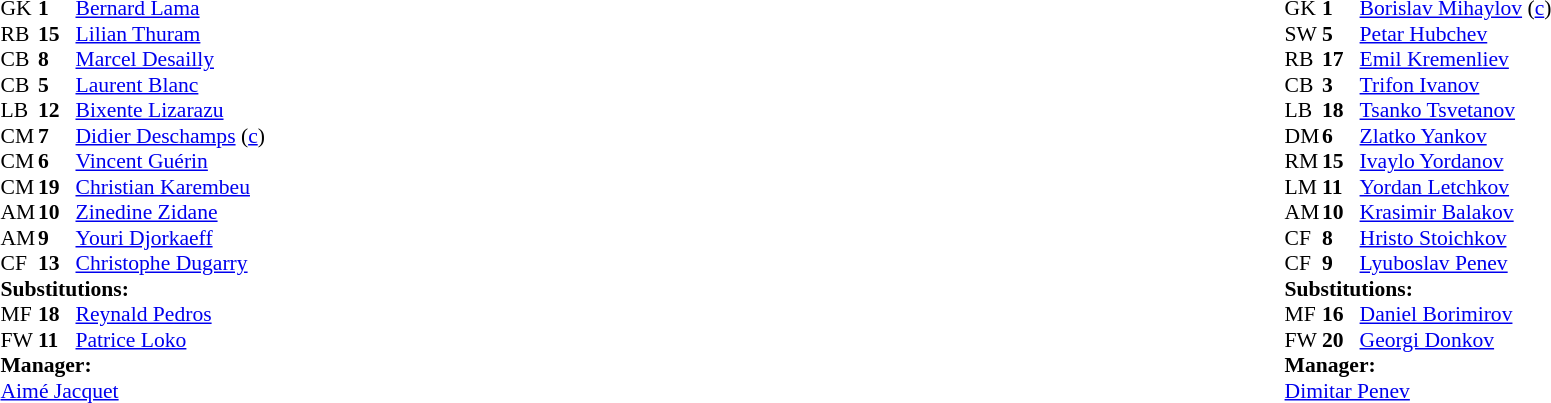<table style="width:100%;">
<tr>
<td style="vertical-align:top; width:40%;"><br><table style="font-size:90%" cellspacing="0" cellpadding="0">
<tr>
<th width="25"></th>
<th width="25"></th>
</tr>
<tr>
<td>GK</td>
<td><strong>1</strong></td>
<td><a href='#'>Bernard Lama</a></td>
</tr>
<tr>
<td>RB</td>
<td><strong>15</strong></td>
<td><a href='#'>Lilian Thuram</a></td>
</tr>
<tr>
<td>CB</td>
<td><strong>8</strong></td>
<td><a href='#'>Marcel Desailly</a></td>
<td></td>
</tr>
<tr>
<td>CB</td>
<td><strong>5</strong></td>
<td><a href='#'>Laurent Blanc</a></td>
</tr>
<tr>
<td>LB</td>
<td><strong>12</strong></td>
<td><a href='#'>Bixente Lizarazu</a></td>
</tr>
<tr>
<td>CM</td>
<td><strong>7</strong></td>
<td><a href='#'>Didier Deschamps</a> (<a href='#'>c</a>)</td>
</tr>
<tr>
<td>CM</td>
<td><strong>6</strong></td>
<td><a href='#'>Vincent Guérin</a></td>
</tr>
<tr>
<td>CM</td>
<td><strong>19</strong></td>
<td><a href='#'>Christian Karembeu</a></td>
</tr>
<tr>
<td>AM</td>
<td><strong>10</strong></td>
<td><a href='#'>Zinedine Zidane</a></td>
<td></td>
<td></td>
</tr>
<tr>
<td>AM</td>
<td><strong>9</strong></td>
<td><a href='#'>Youri Djorkaeff</a></td>
</tr>
<tr>
<td>CF</td>
<td><strong>13</strong></td>
<td><a href='#'>Christophe Dugarry</a></td>
<td></td>
<td></td>
</tr>
<tr>
<td colspan=3><strong>Substitutions:</strong></td>
</tr>
<tr>
<td>MF</td>
<td><strong>18</strong></td>
<td><a href='#'>Reynald Pedros</a></td>
<td></td>
<td></td>
</tr>
<tr>
<td>FW</td>
<td><strong>11</strong></td>
<td><a href='#'>Patrice Loko</a></td>
<td></td>
<td></td>
</tr>
<tr>
<td colspan=3><strong>Manager:</strong></td>
</tr>
<tr>
<td colspan=3><a href='#'>Aimé Jacquet</a></td>
</tr>
</table>
</td>
<td valign="top"></td>
<td style="vertical-align:top; width:50%;"><br><table style="font-size:90%; margin:auto;" cellspacing="0" cellpadding="0">
<tr>
<th width=25></th>
<th width=25></th>
</tr>
<tr>
<td>GK</td>
<td><strong>1</strong></td>
<td><a href='#'>Borislav Mihaylov</a> (<a href='#'>c</a>)</td>
</tr>
<tr>
<td>SW</td>
<td><strong>5</strong></td>
<td><a href='#'>Petar Hubchev</a></td>
</tr>
<tr>
<td>RB</td>
<td><strong>17</strong></td>
<td><a href='#'>Emil Kremenliev</a></td>
<td></td>
</tr>
<tr>
<td>CB</td>
<td><strong>3</strong></td>
<td><a href='#'>Trifon Ivanov</a></td>
<td></td>
</tr>
<tr>
<td>LB</td>
<td><strong>18</strong></td>
<td><a href='#'>Tsanko Tsvetanov</a></td>
</tr>
<tr>
<td>DM</td>
<td><strong>6</strong></td>
<td><a href='#'>Zlatko Yankov</a></td>
<td></td>
<td></td>
</tr>
<tr>
<td>RM</td>
<td><strong>15</strong></td>
<td><a href='#'>Ivaylo Yordanov</a></td>
</tr>
<tr>
<td>LM</td>
<td><strong>11</strong></td>
<td><a href='#'>Yordan Letchkov</a></td>
</tr>
<tr>
<td>AM</td>
<td><strong>10</strong></td>
<td><a href='#'>Krasimir Balakov</a></td>
<td></td>
<td></td>
</tr>
<tr>
<td>CF</td>
<td><strong>8</strong></td>
<td><a href='#'>Hristo Stoichkov</a></td>
</tr>
<tr>
<td>CF</td>
<td><strong>9</strong></td>
<td><a href='#'>Lyuboslav Penev</a></td>
</tr>
<tr>
<td colspan=3><strong>Substitutions:</strong></td>
</tr>
<tr>
<td>MF</td>
<td><strong>16</strong></td>
<td><a href='#'>Daniel Borimirov</a></td>
<td></td>
<td></td>
</tr>
<tr>
<td>FW</td>
<td><strong>20</strong></td>
<td><a href='#'>Georgi Donkov</a></td>
<td></td>
<td></td>
</tr>
<tr>
<td colspan=3><strong>Manager:</strong></td>
</tr>
<tr>
<td colspan=3><a href='#'>Dimitar Penev</a></td>
</tr>
</table>
</td>
</tr>
</table>
